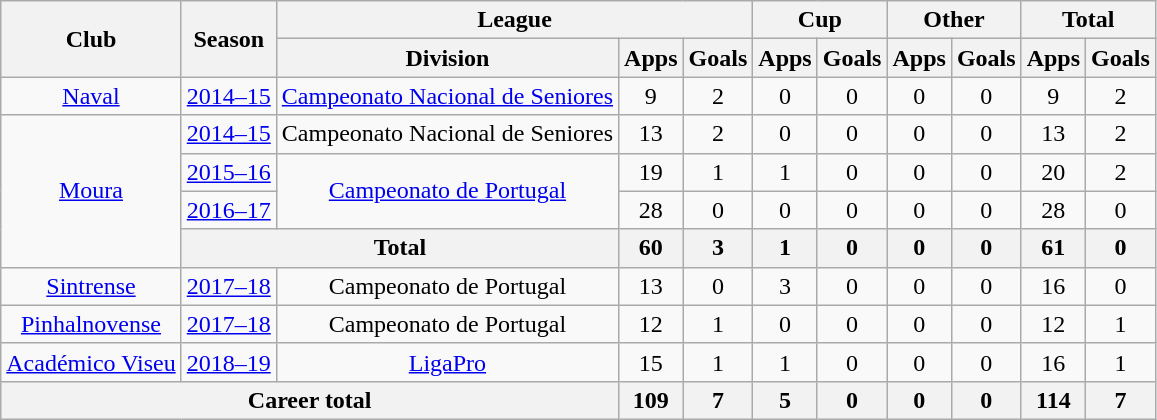<table class="wikitable" style="text-align:center">
<tr>
<th rowspan="2">Club</th>
<th rowspan="2">Season</th>
<th colspan="3">League</th>
<th colspan="2">Cup</th>
<th colspan="2">Other</th>
<th colspan="2">Total</th>
</tr>
<tr>
<th>Division</th>
<th>Apps</th>
<th>Goals</th>
<th>Apps</th>
<th>Goals</th>
<th>Apps</th>
<th>Goals</th>
<th>Apps</th>
<th>Goals</th>
</tr>
<tr>
<td><a href='#'>Naval</a></td>
<td><a href='#'>2014–15</a></td>
<td><a href='#'>Campeonato Nacional de Seniores</a></td>
<td>9</td>
<td>2</td>
<td>0</td>
<td>0</td>
<td>0</td>
<td>0</td>
<td>9</td>
<td>2</td>
</tr>
<tr>
<td rowspan="4"><a href='#'>Moura</a></td>
<td><a href='#'>2014–15</a></td>
<td>Campeonato Nacional de Seniores</td>
<td>13</td>
<td>2</td>
<td>0</td>
<td>0</td>
<td>0</td>
<td>0</td>
<td>13</td>
<td>2</td>
</tr>
<tr>
<td><a href='#'>2015–16</a></td>
<td rowspan="2"><a href='#'>Campeonato de Portugal</a></td>
<td>19</td>
<td>1</td>
<td>1</td>
<td>0</td>
<td>0</td>
<td>0</td>
<td>20</td>
<td>2</td>
</tr>
<tr>
<td><a href='#'>2016–17</a></td>
<td>28</td>
<td>0</td>
<td>0</td>
<td>0</td>
<td>0</td>
<td>0</td>
<td>28</td>
<td>0</td>
</tr>
<tr>
<th colspan="2">Total</th>
<th>60</th>
<th>3</th>
<th>1</th>
<th>0</th>
<th>0</th>
<th>0</th>
<th>61</th>
<th>0</th>
</tr>
<tr>
<td><a href='#'>Sintrense</a></td>
<td><a href='#'>2017–18</a></td>
<td>Campeonato de Portugal</td>
<td>13</td>
<td>0</td>
<td>3</td>
<td>0</td>
<td>0</td>
<td>0</td>
<td>16</td>
<td>0</td>
</tr>
<tr>
<td><a href='#'>Pinhalnovense</a></td>
<td><a href='#'>2017–18</a></td>
<td>Campeonato de Portugal</td>
<td>12</td>
<td>1</td>
<td>0</td>
<td>0</td>
<td>0</td>
<td>0</td>
<td>12</td>
<td>1</td>
</tr>
<tr>
<td><a href='#'>Académico Viseu</a></td>
<td><a href='#'>2018–19</a></td>
<td><a href='#'>LigaPro</a></td>
<td>15</td>
<td>1</td>
<td>1</td>
<td>0</td>
<td>0</td>
<td>0</td>
<td>16</td>
<td>1</td>
</tr>
<tr>
<th colspan="3">Career total</th>
<th>109</th>
<th>7</th>
<th>5</th>
<th>0</th>
<th>0</th>
<th>0</th>
<th>114</th>
<th>7</th>
</tr>
</table>
